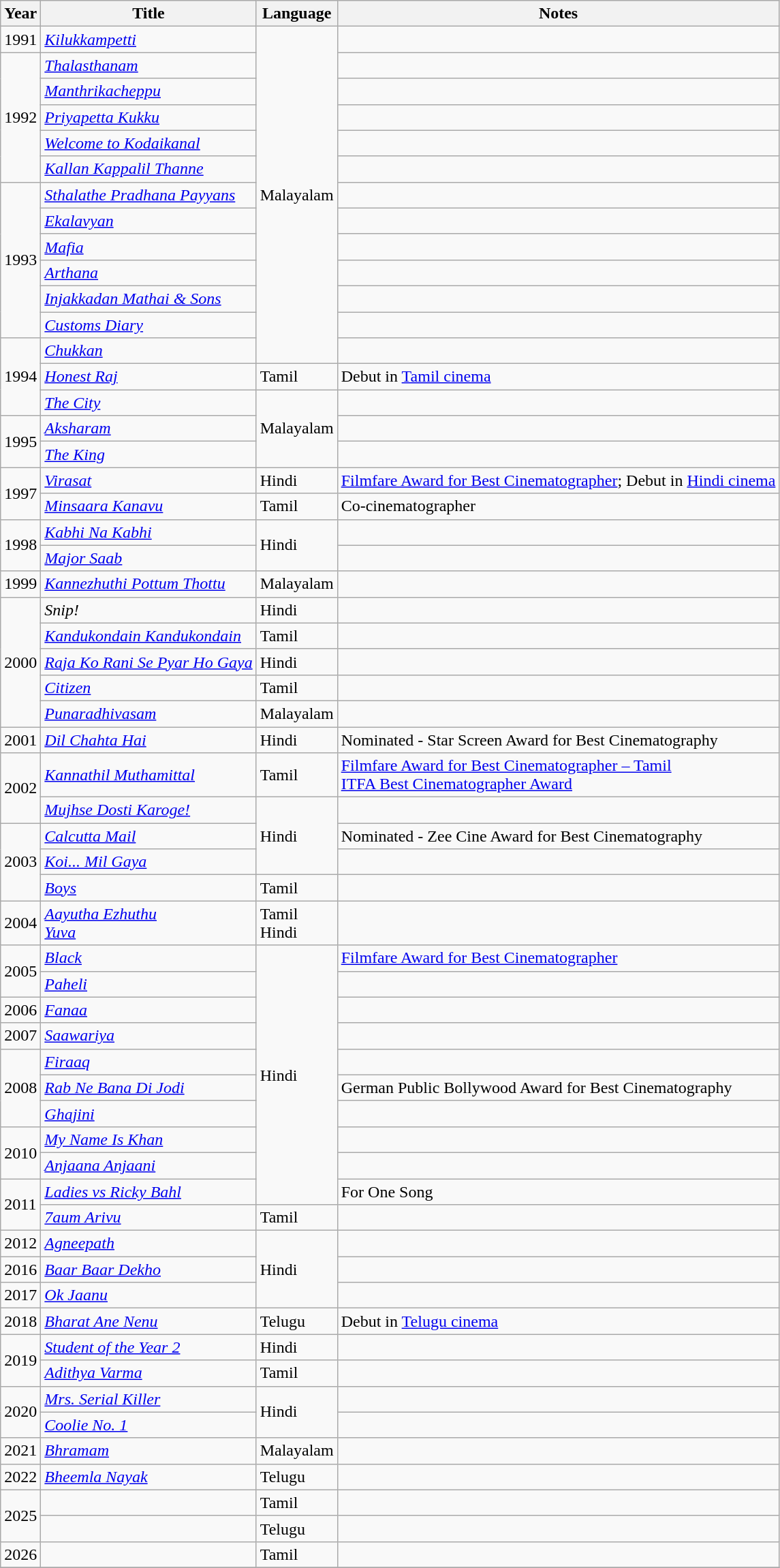<table class="wikitable sortable">
<tr>
<th>Year</th>
<th>Title</th>
<th>Language</th>
<th>Notes</th>
</tr>
<tr>
<td>1991</td>
<td><em><a href='#'>Kilukkampetti</a></em></td>
<td rowspan="13">Malayalam</td>
<td></td>
</tr>
<tr>
<td rowspan="5">1992</td>
<td><em><a href='#'>Thalasthanam</a></em></td>
<td></td>
</tr>
<tr>
<td><em><a href='#'>Manthrikacheppu</a></em></td>
<td></td>
</tr>
<tr>
<td><em><a href='#'>Priyapetta Kukku</a></em></td>
<td></td>
</tr>
<tr>
<td><em><a href='#'>Welcome to Kodaikanal</a></em></td>
<td></td>
</tr>
<tr>
<td><em><a href='#'>Kallan Kappalil Thanne</a></em></td>
<td></td>
</tr>
<tr>
<td rowspan="6">1993</td>
<td><em><a href='#'>Sthalathe Pradhana Payyans</a></em></td>
<td></td>
</tr>
<tr>
<td><em><a href='#'>Ekalavyan</a></em></td>
<td></td>
</tr>
<tr>
<td><em><a href='#'>Mafia</a></em></td>
<td></td>
</tr>
<tr>
<td><em><a href='#'>Arthana</a></em></td>
<td></td>
</tr>
<tr>
<td><em><a href='#'>Injakkadan Mathai & Sons</a></em></td>
<td></td>
</tr>
<tr>
<td><em><a href='#'>Customs Diary</a></em></td>
<td></td>
</tr>
<tr>
<td rowspan="3">1994</td>
<td><em><a href='#'>Chukkan</a></em></td>
<td></td>
</tr>
<tr>
<td><em><a href='#'>Honest Raj</a></em></td>
<td>Tamil</td>
<td>Debut in <a href='#'>Tamil cinema</a></td>
</tr>
<tr>
<td><em><a href='#'>The City</a></em></td>
<td rowspan="3">Malayalam</td>
<td></td>
</tr>
<tr>
<td rowspan="2">1995</td>
<td><em><a href='#'>Aksharam</a></em></td>
<td></td>
</tr>
<tr>
<td><em><a href='#'>The King</a></em></td>
<td></td>
</tr>
<tr>
<td rowspan="2">1997</td>
<td><em><a href='#'>Virasat</a></em></td>
<td>Hindi</td>
<td><a href='#'>Filmfare Award for Best Cinematographer</a>; Debut in <a href='#'>Hindi cinema</a></td>
</tr>
<tr>
<td><em><a href='#'>Minsaara Kanavu</a></em></td>
<td>Tamil</td>
<td>Co-cinematographer</td>
</tr>
<tr>
<td rowspan="2">1998</td>
<td><em><a href='#'>Kabhi Na Kabhi</a></em></td>
<td rowspan="2">Hindi</td>
<td></td>
</tr>
<tr>
<td><em><a href='#'>Major Saab</a></em></td>
<td></td>
</tr>
<tr>
<td>1999</td>
<td><em><a href='#'>Kannezhuthi Pottum Thottu</a></em></td>
<td>Malayalam</td>
<td></td>
</tr>
<tr>
<td rowspan="5">2000</td>
<td><em>Snip!</em></td>
<td>Hindi</td>
<td></td>
</tr>
<tr>
<td><em><a href='#'>Kandukondain Kandukondain</a></em></td>
<td>Tamil</td>
<td></td>
</tr>
<tr>
<td><em><a href='#'>Raja Ko Rani Se Pyar Ho Gaya</a></em></td>
<td>Hindi</td>
<td></td>
</tr>
<tr>
<td><em><a href='#'>Citizen</a></em></td>
<td>Tamil</td>
<td></td>
</tr>
<tr>
<td><em><a href='#'>Punaradhivasam</a></em></td>
<td>Malayalam</td>
<td></td>
</tr>
<tr>
<td>2001</td>
<td><em><a href='#'>Dil Chahta Hai</a></em></td>
<td>Hindi</td>
<td> Nominated - Star Screen Award for Best Cinematography</td>
</tr>
<tr>
<td rowspan="2">2002</td>
<td><em><a href='#'>Kannathil Muthamittal</a></em></td>
<td>Tamil</td>
<td><a href='#'>Filmfare Award for Best Cinematographer – Tamil</a><br><a href='#'>ITFA Best Cinematographer Award</a></td>
</tr>
<tr>
<td><em><a href='#'>Mujhse Dosti Karoge!</a></em></td>
<td rowspan="3">Hindi</td>
<td></td>
</tr>
<tr>
<td rowspan="3">2003</td>
<td><em><a href='#'>Calcutta Mail</a></em></td>
<td>Nominated - Zee Cine Award for Best Cinematography</td>
</tr>
<tr>
<td><em><a href='#'>Koi... Mil Gaya</a></em></td>
<td></td>
</tr>
<tr>
<td><em><a href='#'>Boys</a></em></td>
<td>Tamil</td>
<td></td>
</tr>
<tr>
<td>2004</td>
<td><em><a href='#'>Aayutha Ezhuthu</a></em><br><em><a href='#'>Yuva</a></em></td>
<td>Tamil<br>Hindi</td>
<td></td>
</tr>
<tr>
<td rowspan="2">2005</td>
<td><em><a href='#'>Black</a></em></td>
<td rowspan="10">Hindi</td>
<td><a href='#'>Filmfare Award for Best Cinematographer</a></td>
</tr>
<tr>
<td><em><a href='#'>Paheli</a></em></td>
<td></td>
</tr>
<tr>
<td>2006</td>
<td><em><a href='#'>Fanaa</a></em></td>
<td></td>
</tr>
<tr>
<td>2007</td>
<td><em><a href='#'>Saawariya</a></em></td>
<td></td>
</tr>
<tr>
<td rowspan="3">2008</td>
<td><em><a href='#'>Firaaq</a></em></td>
<td></td>
</tr>
<tr>
<td><em><a href='#'>Rab Ne Bana Di Jodi</a></em></td>
<td>German Public Bollywood Award for Best Cinematography</td>
</tr>
<tr>
<td><em><a href='#'>Ghajini</a></em></td>
<td></td>
</tr>
<tr>
<td rowspan="2">2010</td>
<td><em><a href='#'>My Name Is Khan</a></em></td>
<td></td>
</tr>
<tr>
<td><em><a href='#'>Anjaana Anjaani</a></em></td>
<td></td>
</tr>
<tr>
<td rowspan="2">2011</td>
<td><em><a href='#'>Ladies vs Ricky Bahl</a></em></td>
<td>For One Song</td>
</tr>
<tr>
<td><em><a href='#'>7aum Arivu</a></em></td>
<td>Tamil</td>
<td></td>
</tr>
<tr>
<td>2012</td>
<td><em><a href='#'>Agneepath</a></em></td>
<td rowspan="3">Hindi</td>
<td></td>
</tr>
<tr>
<td>2016</td>
<td><em><a href='#'>Baar Baar Dekho</a></em></td>
<td></td>
</tr>
<tr>
<td>2017</td>
<td><em><a href='#'>Ok Jaanu</a></em></td>
<td></td>
</tr>
<tr>
<td>2018</td>
<td><em><a href='#'>Bharat Ane Nenu</a></em></td>
<td>Telugu</td>
<td>Debut in <a href='#'>Telugu cinema</a></td>
</tr>
<tr>
<td rowspan="2">2019</td>
<td><em><a href='#'>Student of the Year 2</a></em></td>
<td>Hindi</td>
<td></td>
</tr>
<tr>
<td><em><a href='#'>Adithya Varma</a></em></td>
<td>Tamil</td>
<td></td>
</tr>
<tr>
<td rowspan="2">2020</td>
<td><em><a href='#'>Mrs. Serial Killer</a></em></td>
<td rowspan="2">Hindi</td>
<td></td>
</tr>
<tr>
<td><em><a href='#'>Coolie No. 1</a></em></td>
<td></td>
</tr>
<tr>
<td>2021</td>
<td><em><a href='#'>Bhramam</a></em></td>
<td>Malayalam</td>
<td></td>
</tr>
<tr>
<td>2022</td>
<td><em><a href='#'>Bheemla Nayak</a></em></td>
<td>Telugu</td>
<td></td>
</tr>
<tr>
<td rowspan="2">2025</td>
<td></td>
<td>Tamil</td>
<td></td>
</tr>
<tr>
<td></td>
<td>Telugu</td>
<td></td>
</tr>
<tr>
<td rowspan="1">2026</td>
<td></td>
<td>Tamil</td>
<td></td>
</tr>
<tr>
</tr>
</table>
